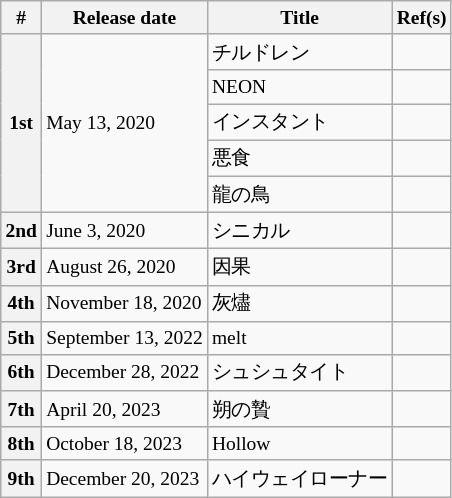<table class="wikitable" style="font-size: small;">
<tr>
<th>#</th>
<th>Release date</th>
<th>Title</th>
<th>Ref(s)</th>
</tr>
<tr>
<th rowspan="5">1st</th>
<td rowspan="5">May 13, 2020</td>
<td>チルドレン</td>
<td></td>
</tr>
<tr>
<td>NEON</td>
<td></td>
</tr>
<tr>
<td>インスタント</td>
<td></td>
</tr>
<tr>
<td>悪食</td>
<td></td>
</tr>
<tr>
<td>龍の鳥</td>
<td></td>
</tr>
<tr>
<th>2nd</th>
<td>June 3, 2020</td>
<td>シニカル</td>
<td></td>
</tr>
<tr>
<th>3rd</th>
<td>August 26, 2020</td>
<td>因果</td>
<td></td>
</tr>
<tr>
<th>4th</th>
<td>November 18, 2020</td>
<td>灰燼</td>
<td></td>
</tr>
<tr>
<th>5th</th>
<td>September 13, 2022</td>
<td>melt</td>
<td></td>
</tr>
<tr>
<th>6th</th>
<td>December 28, 2022</td>
<td>シュシュタイト</td>
<td></td>
</tr>
<tr>
<th>7th</th>
<td>April 20, 2023</td>
<td>朔の贄</td>
<td></td>
</tr>
<tr>
<th>8th</th>
<td>October 18, 2023</td>
<td>Hollow</td>
<td></td>
</tr>
<tr>
<th>9th</th>
<td>December 20, 2023</td>
<td>ハイウェイローナー</td>
<td></td>
</tr>
</table>
